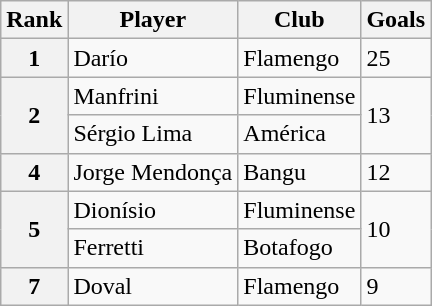<table class="wikitable">
<tr>
<th>Rank</th>
<th>Player</th>
<th>Club</th>
<th>Goals</th>
</tr>
<tr>
<th>1</th>
<td>Darío</td>
<td>Flamengo</td>
<td>25</td>
</tr>
<tr>
<th rowspan="2">2</th>
<td>Manfrini</td>
<td>Fluminense</td>
<td rowspan="2">13</td>
</tr>
<tr>
<td>Sérgio Lima</td>
<td>América</td>
</tr>
<tr>
<th>4</th>
<td>Jorge Mendonça</td>
<td>Bangu</td>
<td>12</td>
</tr>
<tr>
<th rowspan="2">5</th>
<td>Dionísio</td>
<td>Fluminense</td>
<td rowspan="2">10</td>
</tr>
<tr>
<td>Ferretti</td>
<td>Botafogo</td>
</tr>
<tr>
<th>7</th>
<td>Doval</td>
<td>Flamengo</td>
<td>9</td>
</tr>
</table>
